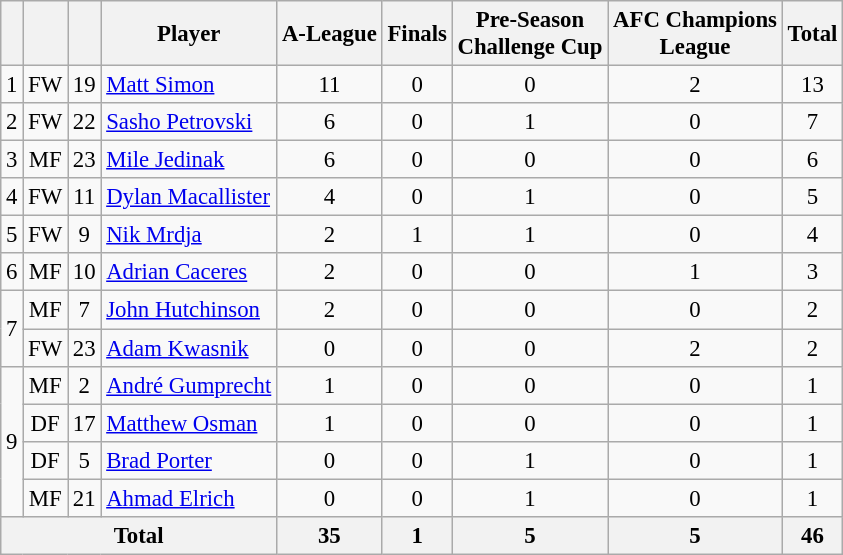<table class="wikitable" style="font-size: 95%; text-align: center;">
<tr>
<th width:35px;"></th>
<th width:35px;"></th>
<th width:35px;"></th>
<th width:200px;">Player</th>
<th width:75px;">A-League</th>
<th width:75px;">Finals</th>
<th width:75px;">Pre-Season<br>Challenge Cup</th>
<th width:75px;">AFC Champions<br>League</th>
<th width:75px;"><strong>Total</strong></th>
</tr>
<tr>
<td>1</td>
<td>FW</td>
<td>19</td>
<td align=left> <a href='#'>Matt Simon</a></td>
<td>11</td>
<td>0</td>
<td>0</td>
<td>2</td>
<td>13</td>
</tr>
<tr>
<td>2</td>
<td>FW</td>
<td>22</td>
<td align=left> <a href='#'>Sasho Petrovski</a></td>
<td>6</td>
<td>0</td>
<td>1</td>
<td>0</td>
<td>7</td>
</tr>
<tr>
<td>3</td>
<td>MF</td>
<td>23</td>
<td align=left> <a href='#'>Mile Jedinak</a></td>
<td>6</td>
<td>0</td>
<td>0</td>
<td>0</td>
<td>6</td>
</tr>
<tr>
<td>4</td>
<td>FW</td>
<td>11</td>
<td align=left> <a href='#'>Dylan Macallister</a></td>
<td>4</td>
<td>0</td>
<td>1</td>
<td>0</td>
<td>5</td>
</tr>
<tr>
<td>5</td>
<td>FW</td>
<td>9</td>
<td align=left> <a href='#'>Nik Mrdja</a></td>
<td>2</td>
<td>1</td>
<td>1</td>
<td>0</td>
<td>4</td>
</tr>
<tr>
<td>6</td>
<td>MF</td>
<td>10</td>
<td align=left> <a href='#'>Adrian Caceres</a></td>
<td>2</td>
<td>0</td>
<td>0</td>
<td>1</td>
<td>3</td>
</tr>
<tr>
<td rowspan=2>7</td>
<td>MF</td>
<td>7</td>
<td align=left> <a href='#'>John Hutchinson</a></td>
<td>2</td>
<td>0</td>
<td>0</td>
<td>0</td>
<td>2</td>
</tr>
<tr>
<td>FW</td>
<td>23</td>
<td align=left> <a href='#'>Adam Kwasnik</a></td>
<td>0</td>
<td>0</td>
<td>0</td>
<td>2</td>
<td>2</td>
</tr>
<tr>
<td rowspan=4>9</td>
<td>MF</td>
<td>2</td>
<td align=left> <a href='#'>André Gumprecht</a></td>
<td>1</td>
<td>0</td>
<td>0</td>
<td>0</td>
<td>1</td>
</tr>
<tr>
<td>DF</td>
<td>17</td>
<td align=left> <a href='#'>Matthew Osman</a></td>
<td>1</td>
<td>0</td>
<td>0</td>
<td>0</td>
<td>1</td>
</tr>
<tr>
<td>DF</td>
<td>5</td>
<td align=left> <a href='#'>Brad Porter</a></td>
<td>0</td>
<td>0</td>
<td>1</td>
<td>0</td>
<td>1</td>
</tr>
<tr>
<td>MF</td>
<td>21</td>
<td align=left> <a href='#'>Ahmad Elrich</a></td>
<td>0</td>
<td>0</td>
<td>1</td>
<td>0</td>
<td>1</td>
</tr>
<tr>
<th colspan=4>Total</th>
<th>35</th>
<th>1</th>
<th>5</th>
<th>5</th>
<th>46</th>
</tr>
</table>
